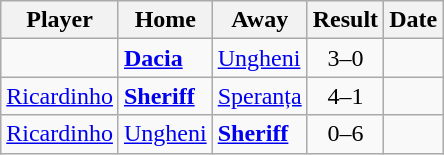<table class="wikitable sortable">
<tr>
<th>Player</th>
<th>Home</th>
<th>Away</th>
<th style="text-align:center">Result</th>
<th>Date</th>
</tr>
<tr>
<td> </td>
<td><strong><a href='#'>Dacia</a></strong></td>
<td><a href='#'>Ungheni</a></td>
<td style="text-align:center;">3–0</td>
<td></td>
</tr>
<tr>
<td> <a href='#'>Ricardinho</a></td>
<td><strong><a href='#'>Sheriff</a></strong></td>
<td><a href='#'>Speranța</a></td>
<td style="text-align:center;">4–1</td>
<td></td>
</tr>
<tr>
<td> <a href='#'>Ricardinho</a></td>
<td><a href='#'>Ungheni</a></td>
<td><strong><a href='#'>Sheriff</a></strong></td>
<td style="text-align:center;">0–6</td>
<td></td>
</tr>
</table>
